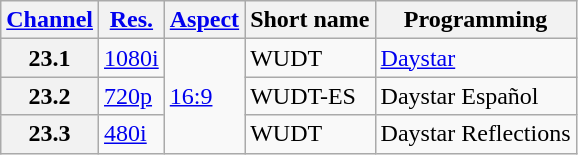<table class="wikitable">
<tr>
<th><a href='#'>Channel</a></th>
<th><a href='#'>Res.</a></th>
<th><a href='#'>Aspect</a></th>
<th>Short name</th>
<th>Programming</th>
</tr>
<tr>
<th scope = "row">23.1</th>
<td><a href='#'>1080i</a></td>
<td rowspan=3><a href='#'>16:9</a></td>
<td>WUDT</td>
<td><a href='#'>Daystar</a></td>
</tr>
<tr>
<th scope = "row">23.2</th>
<td><a href='#'>720p</a></td>
<td>WUDT-ES</td>
<td>Daystar Español</td>
</tr>
<tr>
<th scope = "row">23.3</th>
<td><a href='#'>480i</a></td>
<td>WUDT</td>
<td>Daystar Reflections</td>
</tr>
</table>
